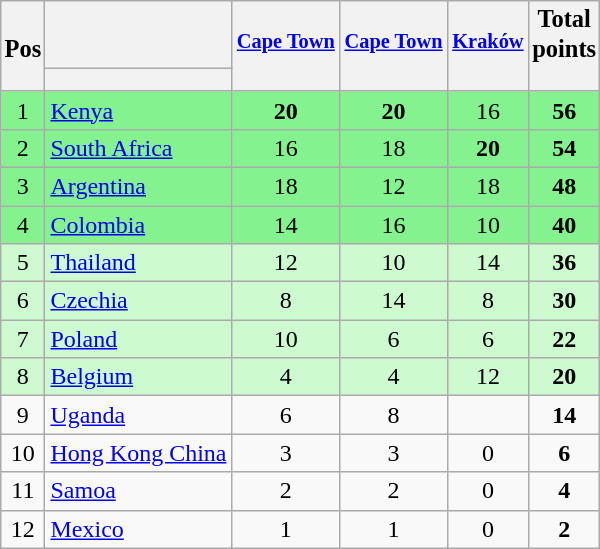<table class="wikitable sortable" style="text-align:center;">
<tr style="font-size:85%;vertical-align:top;">
<th style="border-bottom:1px solid transparent;padding:2px;font-size:120%;"><br>Pos</th>
<th></th>
<th style="border-bottom:1px solid transparent;;"><br><a href='#'>Cape Town</a></th>
<th style="border-bottom:1px solid transparent;;"><br><a href='#'>Cape Town</a></th>
<th style="border-bottom:1px solid transparent;;"><br><a href='#'>Kraków</a></th>
<th style="border-bottom:1px solid transparent;padding:2px;font-size:120%;">Total<br>points</th>
</tr>
<tr style="line-height:8px;">
<th data-sort-type="number" max-width=4em></th>
<th data-sort-type="text" max-width=12em></th>
<th data-sort-type="number" max-width=8em></th>
<th data-sort-type="number" max-width=8em></th>
<th></th>
<th data-sort-type="number" max-width="5em"> </th>
</tr>
<tr bgcolor=83F28F>
<td>1</td>
<td align=left><a href='#'> Kenya</a></td>
<td><strong>20</strong></td>
<td><strong>20</strong></td>
<td>16</td>
<td><strong>56</strong></td>
</tr>
<tr bgcolor=83F28F>
<td>2</td>
<td align=left><a href='#'> South Africa</a></td>
<td>16</td>
<td>18</td>
<td><strong>20</strong></td>
<td><strong>54</strong></td>
</tr>
<tr bgcolor=83F28F>
<td>3</td>
<td align=left><a href='#'> Argentina</a></td>
<td>18</td>
<td>12</td>
<td>18</td>
<td><strong>48</strong></td>
</tr>
<tr bgcolor=83F28F>
<td>4</td>
<td align=left><a href='#'> Colombia</a></td>
<td>14</td>
<td>16</td>
<td>10</td>
<td><strong>40</strong></td>
</tr>
<tr bgcolor=CEFAD0>
<td>5</td>
<td align=left><a href='#'> Thailand</a></td>
<td>12</td>
<td>10</td>
<td>14</td>
<td><strong>36</strong></td>
</tr>
<tr bgcolor=CEFAD0>
<td>6</td>
<td align=left><a href='#'> Czechia</a></td>
<td>8</td>
<td>14</td>
<td>8</td>
<td><strong>30</strong></td>
</tr>
<tr bgcolor=CEFAD0>
<td>7</td>
<td align=left><a href='#'> Poland</a></td>
<td>10</td>
<td>6</td>
<td>6</td>
<td><strong>22</strong></td>
</tr>
<tr bgcolor=CEFAD0>
<td>8</td>
<td align=left><a href='#'> Belgium</a></td>
<td>4</td>
<td>4</td>
<td>12</td>
<td><strong>20</strong></td>
</tr>
<tr>
<td>9</td>
<td align=left><a href='#'> Uganda</a></td>
<td>6</td>
<td>8</td>
<td></td>
<td><strong>14</strong></td>
</tr>
<tr>
<td>10</td>
<td align=left><a href='#'> Hong Kong China</a></td>
<td>3</td>
<td>3</td>
<td>0</td>
<td><strong>6</strong></td>
</tr>
<tr>
<td>11</td>
<td align=left><a href='#'> Samoa</a></td>
<td>2</td>
<td>2</td>
<td>0</td>
<td><strong>4</strong></td>
</tr>
<tr>
<td>12</td>
<td align=left><a href='#'> Mexico</a></td>
<td>1</td>
<td>1</td>
<td>0</td>
<td><strong>2</strong></td>
</tr>
</table>
